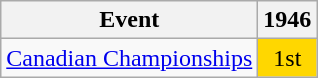<table class="wikitable">
<tr>
<th>Event</th>
<th>1946</th>
</tr>
<tr>
<td><a href='#'>Canadian Championships</a></td>
<td align="center" bgcolor="gold">1st</td>
</tr>
</table>
